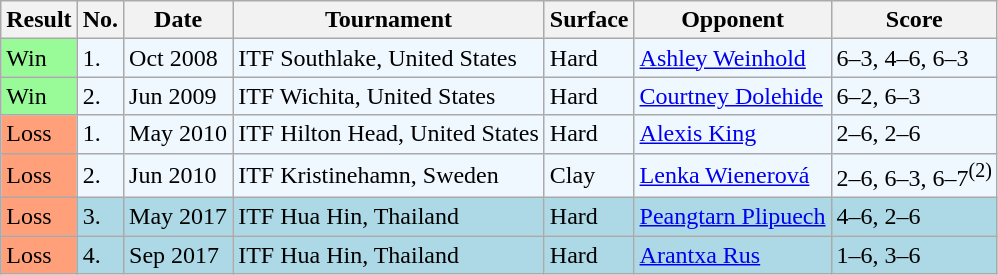<table class="sortable wikitable">
<tr>
<th>Result</th>
<th>No.</th>
<th>Date</th>
<th>Tournament</th>
<th>Surface</th>
<th>Opponent</th>
<th class="unsortable">Score</th>
</tr>
<tr style="background:#f0f8ff;">
<td style="background:#98fb98;">Win</td>
<td>1.</td>
<td>Oct 2008</td>
<td>ITF Southlake, United States</td>
<td>Hard</td>
<td> <a href='#'>Ashley Weinhold</a></td>
<td>6–3, 4–6, 6–3</td>
</tr>
<tr style="background:#f0f8ff;">
<td style="background:#98fb98;">Win</td>
<td>2.</td>
<td>Jun 2009</td>
<td>ITF Wichita, United States</td>
<td>Hard</td>
<td> <a href='#'>Courtney Dolehide</a></td>
<td>6–2, 6–3</td>
</tr>
<tr style="background:#f0f8ff;">
<td style="background:#ffa07a;">Loss</td>
<td>1.</td>
<td>May 2010</td>
<td>ITF Hilton Head, United States</td>
<td>Hard</td>
<td> <a href='#'>Alexis King</a></td>
<td>2–6, 2–6</td>
</tr>
<tr style="background:#f0f8ff;">
<td style="background:#ffa07a;">Loss</td>
<td>2.</td>
<td>Jun 2010</td>
<td>ITF Kristinehamn, Sweden</td>
<td>Clay</td>
<td> <a href='#'>Lenka Wienerová</a></td>
<td>2–6, 6–3, 6–7<sup>(2)</sup></td>
</tr>
<tr style="background:lightblue;">
<td style="background:#ffa07a;">Loss</td>
<td>3.</td>
<td>May 2017</td>
<td>ITF Hua Hin, Thailand</td>
<td>Hard</td>
<td> <a href='#'>Peangtarn Plipuech</a></td>
<td>4–6, 2–6</td>
</tr>
<tr style="background:lightblue;">
<td style="background:#ffa07a;">Loss</td>
<td>4.</td>
<td>Sep 2017</td>
<td>ITF Hua Hin, Thailand</td>
<td>Hard</td>
<td> <a href='#'>Arantxa Rus</a></td>
<td>1–6, 3–6</td>
</tr>
</table>
